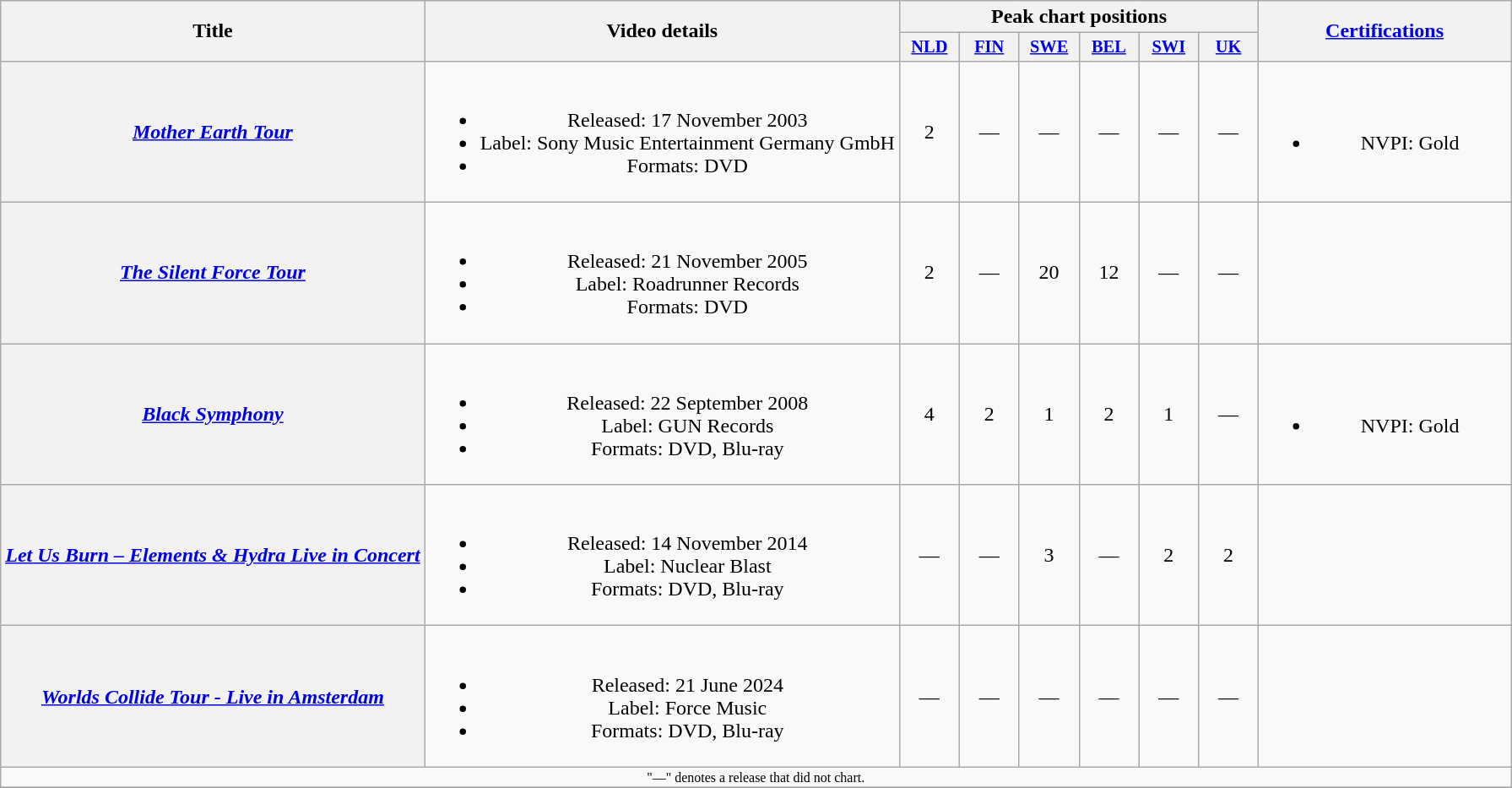<table class="wikitable plainrowheaders" style="text-align:center;">
<tr>
<th scope="col" rowspan="2">Title</th>
<th scope="col" rowspan="2">Video details</th>
<th scope="col" colspan="6">Peak chart positions</th>
<th scope="col" rowspan="2" style="width:12em;"><a href='#'>Certifications</a></th>
</tr>
<tr>
<th scope="col" style="width:3em;font-size:85%;"><a href='#'>NLD</a><br></th>
<th scope="col" style="width:3em;font-size:85%;"><a href='#'>FIN</a><br></th>
<th scope="col" style="width:3em;font-size:85%;"><a href='#'>SWE</a><br></th>
<th scope="col" style="width:3em;font-size:85%;"><a href='#'>BEL</a><br></th>
<th scope="col" style="width:3em;font-size:85%;"><a href='#'>SWI</a><br></th>
<th scope="col" style="width:3em;font-size:85%;"><a href='#'>UK</a><br></th>
</tr>
<tr>
<th scope="row"><em><a href='#'>Mother Earth Tour</a></em></th>
<td><br><ul><li>Released: 17 November 2003</li><li>Label: Sony Music Entertainment Germany GmbH</li><li>Formats: DVD</li></ul></td>
<td>2</td>
<td>—</td>
<td>—</td>
<td>—</td>
<td>—</td>
<td>—</td>
<td><br><ul><li>NVPI: Gold</li></ul></td>
</tr>
<tr>
<th scope="row"><em><a href='#'>The Silent Force Tour</a></em></th>
<td><br><ul><li>Released: 21 November 2005</li><li>Label: Roadrunner Records</li><li>Formats: DVD</li></ul></td>
<td>2</td>
<td>—</td>
<td>20</td>
<td>12</td>
<td>—</td>
<td>—</td>
<td></td>
</tr>
<tr>
<th scope="row"><em><a href='#'>Black Symphony</a></em></th>
<td><br><ul><li>Released: 22 September 2008</li><li>Label: GUN Records</li><li>Formats: DVD, Blu-ray</li></ul></td>
<td>4</td>
<td>2</td>
<td>1</td>
<td>2</td>
<td>1</td>
<td>—</td>
<td><br><ul><li>NVPI: Gold</li></ul></td>
</tr>
<tr>
<th scope="row"><em><a href='#'>Let Us Burn – Elements & Hydra Live in Concert</a></em></th>
<td><br><ul><li>Released: 14 November 2014</li><li>Label: Nuclear Blast</li><li>Formats: DVD, Blu-ray</li></ul></td>
<td>—</td>
<td>—</td>
<td>3</td>
<td>—</td>
<td>2</td>
<td>2</td>
<td></td>
</tr>
<tr>
<th scope="row"><em><a href='#'>Worlds Collide Tour - Live in Amsterdam</a></em></th>
<td><br><ul><li>Released: 21 June 2024</li><li>Label: Force Music</li><li>Formats: DVD, Blu-ray</li></ul></td>
<td>—</td>
<td>—</td>
<td>—</td>
<td>—</td>
<td>—</td>
<td>—</td>
<td></td>
</tr>
<tr>
<td align="center" colspan="20" style="font-size: 8pt">"—" denotes a release that did not chart.</td>
</tr>
<tr>
</tr>
</table>
